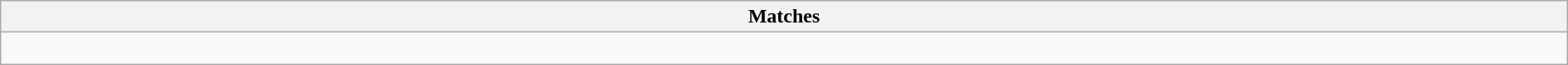<table class="wikitable collapsible collapsed" style="width:100%;">
<tr>
<th>Matches</th>
</tr>
<tr>
<td><br></td>
</tr>
</table>
